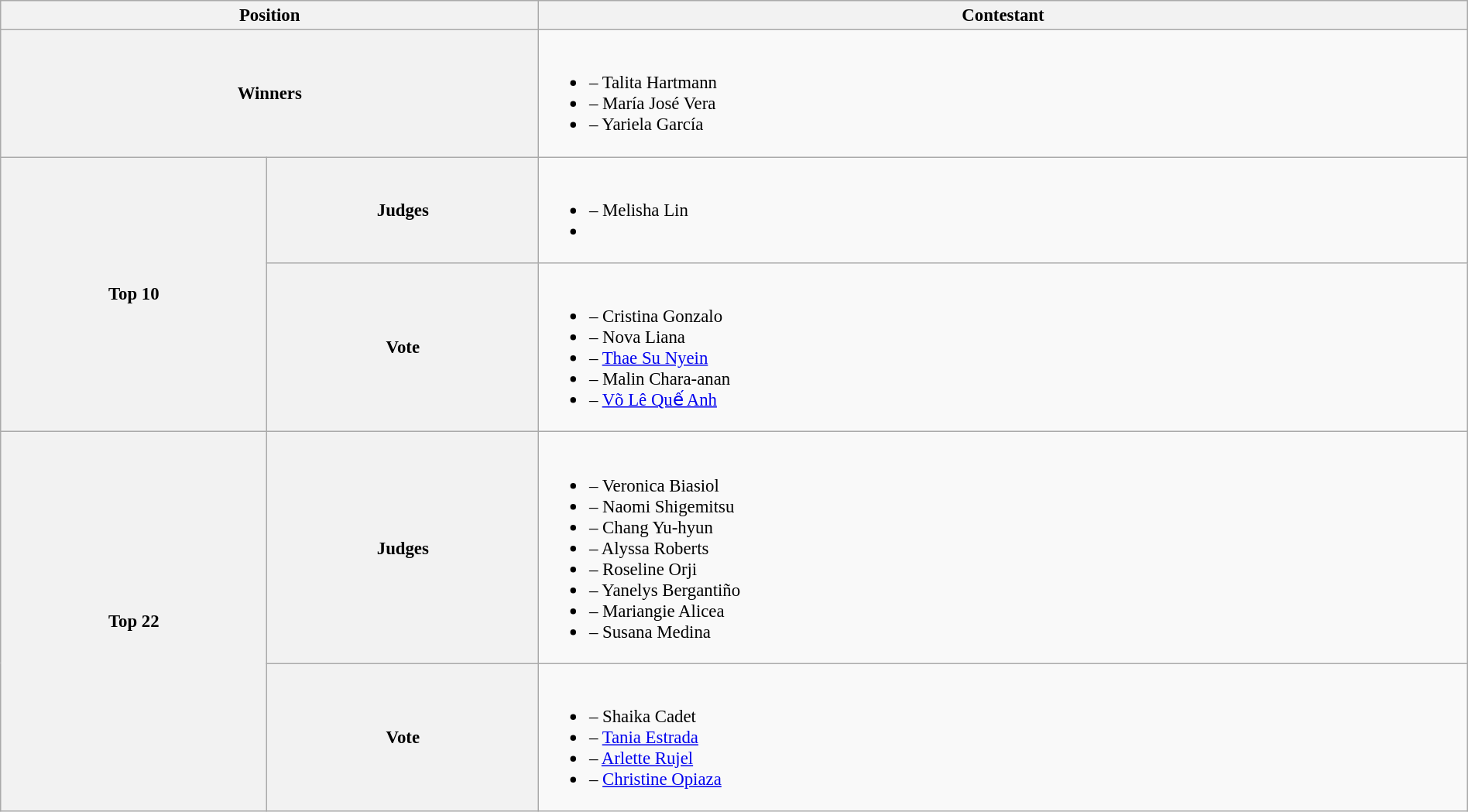<table class="wikitable" style="font-size: 95%; width:100%;">
<tr>
<th colspan=2>Position</th>
<th>Contestant</th>
</tr>
<tr>
<th colspan=2>Winners</th>
<td><br><ul><li> – Talita Hartmann</li><li> – María José Vera</li><li> – Yariela García</li></ul></td>
</tr>
<tr>
<th rowspan=2>Top 10</th>
<th>Judges</th>
<td><br><ul><li> – Melisha Lin</li><li></li></ul></td>
</tr>
<tr>
<th>Vote</th>
<td><br><ul><li> – Cristina Gonzalo</li><li> – Nova Liana</li><li> – <a href='#'>Thae Su Nyein</a></li><li> – Malin Chara-anan</li><li> – <a href='#'>Võ Lê Quế Anh</a></li></ul></td>
</tr>
<tr>
<th rowspan=2>Top 22</th>
<th>Judges</th>
<td><br><ul><li> – Veronica Biasiol</li><li> – Naomi Shigemitsu</li><li> – Chang Yu-hyun</li><li> – Alyssa Roberts</li><li> – Roseline Orji</li><li> – Yanelys Bergantiño</li><li> – Mariangie Alicea</li><li> – Susana Medina</li></ul></td>
</tr>
<tr>
<th>Vote</th>
<td><br><ul><li> – Shaika Cadet</li><li> – <a href='#'>Tania Estrada</a></li><li> – <a href='#'>Arlette Rujel</a></li><li> – <a href='#'>Christine Opiaza</a></li></ul></td>
</tr>
</table>
